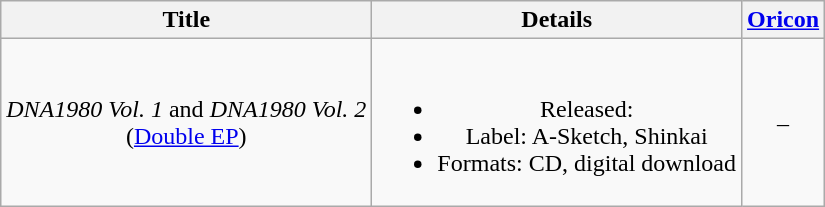<table class="wikitable " style="text-align:center;">
<tr>
<th>Title</th>
<th>Details</th>
<th><a href='#'>Oricon</a></th>
</tr>
<tr>
<td><em>DNA1980 Vol. 1</em> and <em>DNA1980 Vol. 2</em><br>(<a href='#'>Double EP</a>)</td>
<td><br><ul><li>Released: </li><li>Label: A-Sketch, Shinkai</li><li>Formats: CD, digital download</li></ul></td>
<td>–</td>
</tr>
</table>
